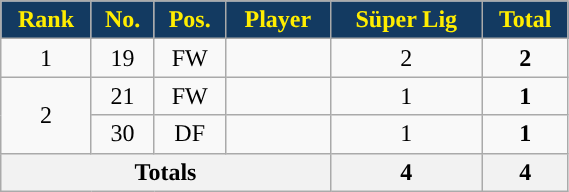<table class="wikitable sortable" style="text-align:center;width:30%;">
<tr>
<th style="background:#133A61; color:#FFED00; ">Rank</th>
<th style="background:#133A61; color:#FFED00; ">No.</th>
<th style="background:#133A61; color:#FFED00; ">Pos.</th>
<th style="background:#133A61; color:#FFED00; ">Player</th>
<th style="background:#133A61; color:#FFED00; ">Süper Lig</th>
<th style="background:#133A61; color:#FFED00; ">Total</th>
</tr>
<tr>
<td>1</td>
<td>19</td>
<td>FW</td>
<td align=left> </td>
<td>2</td>
<td><strong>2</strong></td>
</tr>
<tr>
<td rowspan=2>2</td>
<td>21</td>
<td>FW</td>
<td align=left> </td>
<td>1</td>
<td><strong>1</strong></td>
</tr>
<tr>
<td>30</td>
<td>DF</td>
<td align=left> </td>
<td>1</td>
<td><strong>1</strong></td>
</tr>
<tr>
<th colspan=4><strong>Totals</strong></th>
<th><strong>4</strong></th>
<th><strong>4</strong></th>
</tr>
</table>
